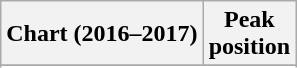<table class="wikitable sortable">
<tr>
<th>Chart (2016–2017)</th>
<th>Peak<br>position</th>
</tr>
<tr>
</tr>
<tr>
</tr>
<tr>
</tr>
<tr>
</tr>
</table>
